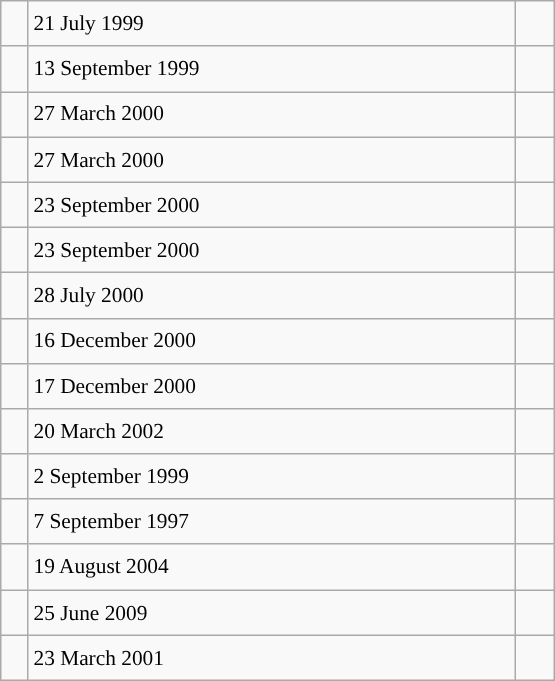<table class="wikitable" style="font-size: 89%; float: left; width: 26em; margin-right: 1em; line-height: 1.65em !important; height: 405px;">
<tr>
<td></td>
<td>21 July 1999</td>
<td> </td>
</tr>
<tr>
<td></td>
<td>13 September 1999</td>
<td> </td>
</tr>
<tr>
<td></td>
<td>27 March 2000</td>
<td> </td>
</tr>
<tr>
<td></td>
<td>27 March 2000</td>
<td> </td>
</tr>
<tr>
<td></td>
<td>23 September 2000</td>
<td></td>
</tr>
<tr>
<td></td>
<td>23 September 2000</td>
<td> </td>
</tr>
<tr>
<td></td>
<td>28 July 2000</td>
<td></td>
</tr>
<tr>
<td></td>
<td>16 December 2000</td>
<td> </td>
</tr>
<tr>
<td></td>
<td>17 December 2000</td>
<td> </td>
</tr>
<tr>
<td></td>
<td>20 March 2002</td>
<td> </td>
</tr>
<tr>
<td></td>
<td>2 September 1999</td>
<td></td>
</tr>
<tr>
<td></td>
<td>7 September 1997</td>
<td> </td>
</tr>
<tr>
<td></td>
<td>19 August 2004</td>
<td></td>
</tr>
<tr>
<td></td>
<td>25 June 2009</td>
<td> </td>
</tr>
<tr>
<td></td>
<td>23 March 2001</td>
<td></td>
</tr>
</table>
